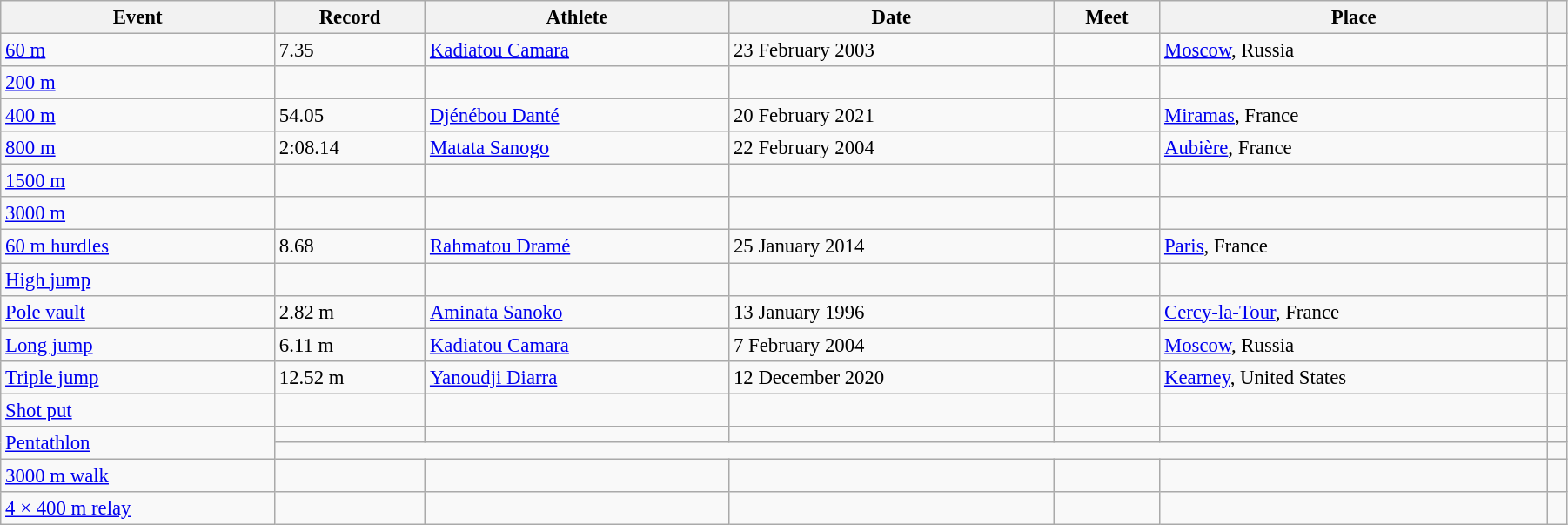<table class="wikitable" style="font-size:95%; width: 95%;">
<tr>
<th>Event</th>
<th>Record</th>
<th>Athlete</th>
<th>Date</th>
<th>Meet</th>
<th>Place</th>
<th></th>
</tr>
<tr>
<td><a href='#'>60 m</a></td>
<td>7.35</td>
<td><a href='#'>Kadiatou Camara</a></td>
<td>23 February 2003</td>
<td></td>
<td><a href='#'>Moscow</a>, Russia</td>
<td></td>
</tr>
<tr>
<td><a href='#'>200 m</a></td>
<td></td>
<td></td>
<td></td>
<td></td>
<td></td>
<td></td>
</tr>
<tr>
<td><a href='#'>400 m</a></td>
<td>54.05</td>
<td><a href='#'>Djénébou Danté</a></td>
<td>20 February 2021</td>
<td></td>
<td><a href='#'>Miramas</a>, France</td>
<td></td>
</tr>
<tr>
<td><a href='#'>800 m</a></td>
<td>2:08.14</td>
<td><a href='#'>Matata Sanogo</a></td>
<td>22 February 2004</td>
<td></td>
<td><a href='#'>Aubière</a>, France</td>
<td></td>
</tr>
<tr>
<td><a href='#'>1500 m</a></td>
<td></td>
<td></td>
<td></td>
<td></td>
<td></td>
<td></td>
</tr>
<tr>
<td><a href='#'>3000 m</a></td>
<td></td>
<td></td>
<td></td>
<td></td>
<td></td>
<td></td>
</tr>
<tr>
<td><a href='#'>60 m hurdles</a></td>
<td>8.68</td>
<td><a href='#'>Rahmatou Dramé</a></td>
<td>25 January 2014</td>
<td></td>
<td><a href='#'>Paris</a>, France</td>
<td></td>
</tr>
<tr>
<td><a href='#'>High jump</a></td>
<td></td>
<td></td>
<td></td>
<td></td>
<td></td>
<td></td>
</tr>
<tr>
<td><a href='#'>Pole vault</a></td>
<td>2.82 m </td>
<td><a href='#'>Aminata Sanoko</a></td>
<td>13 January 1996</td>
<td></td>
<td><a href='#'>Cercy-la-Tour</a>, France</td>
<td></td>
</tr>
<tr>
<td><a href='#'>Long jump</a></td>
<td>6.11 m</td>
<td><a href='#'>Kadiatou Camara</a></td>
<td>7 February 2004</td>
<td></td>
<td><a href='#'>Moscow</a>, Russia</td>
<td></td>
</tr>
<tr>
<td><a href='#'>Triple jump</a></td>
<td>12.52 m</td>
<td><a href='#'>Yanoudji Diarra</a></td>
<td>12 December 2020</td>
<td></td>
<td><a href='#'>Kearney</a>, United States</td>
<td></td>
</tr>
<tr>
<td><a href='#'>Shot put</a></td>
<td></td>
<td></td>
<td></td>
<td></td>
<td></td>
<td></td>
</tr>
<tr>
<td rowspan=2><a href='#'>Pentathlon</a></td>
<td></td>
<td></td>
<td></td>
<td></td>
<td></td>
<td></td>
</tr>
<tr>
<td colspan=5></td>
<td></td>
</tr>
<tr>
<td><a href='#'>3000 m walk</a></td>
<td></td>
<td></td>
<td></td>
<td></td>
<td></td>
<td></td>
</tr>
<tr>
<td><a href='#'>4 × 400 m relay</a></td>
<td></td>
<td></td>
<td></td>
<td></td>
<td></td>
<td></td>
</tr>
</table>
